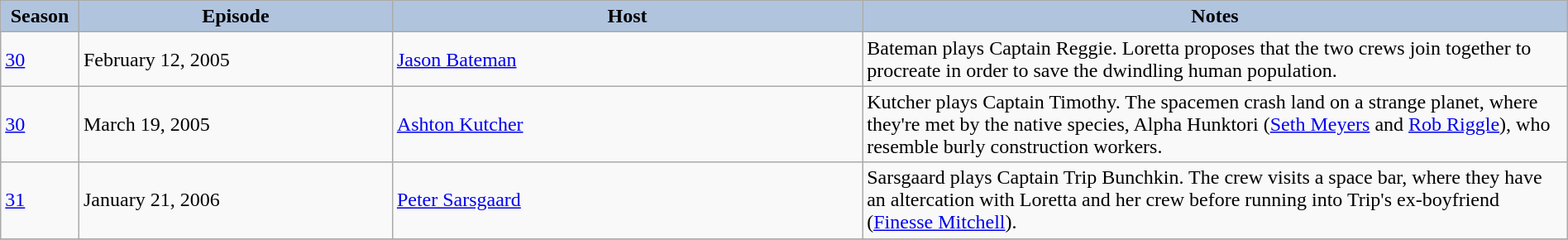<table class="wikitable" style="width:100%;">
<tr>
<th style="background:#B0C4DE;" width="5%">Season</th>
<th style="background:#B0C4DE;" width="20%">Episode</th>
<th style="background:#B0C4DE;" width="30%">Host</th>
<th style="background:#B0C4DE;" width="45%">Notes</th>
</tr>
<tr>
<td><a href='#'>30</a></td>
<td>February 12, 2005</td>
<td><a href='#'>Jason Bateman</a></td>
<td>Bateman plays Captain Reggie. Loretta proposes that the two crews join together to procreate in order to save the dwindling human population.</td>
</tr>
<tr>
<td><a href='#'>30</a></td>
<td>March 19, 2005</td>
<td><a href='#'>Ashton Kutcher</a></td>
<td>Kutcher plays Captain Timothy. The spacemen crash land on a strange planet, where they're met by the native species, Alpha Hunktori (<a href='#'>Seth Meyers</a> and <a href='#'>Rob Riggle</a>), who resemble burly construction workers.</td>
</tr>
<tr>
<td><a href='#'>31</a></td>
<td>January 21, 2006</td>
<td><a href='#'>Peter Sarsgaard</a></td>
<td>Sarsgaard plays Captain Trip Bunchkin. The crew visits a space bar, where they have an altercation with Loretta and her crew before running into Trip's ex-boyfriend (<a href='#'>Finesse Mitchell</a>).</td>
</tr>
<tr>
</tr>
</table>
